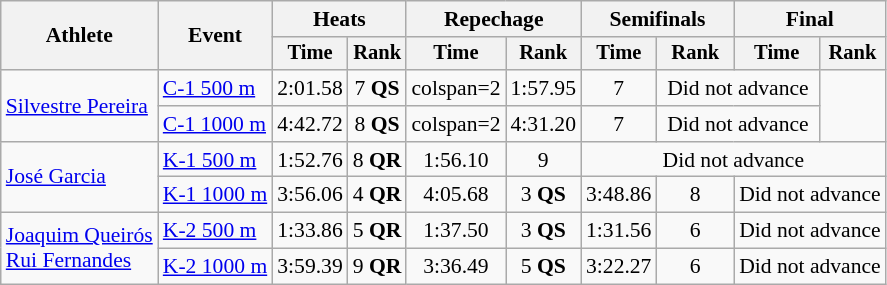<table class=wikitable style="font-size:90%">
<tr>
<th rowspan="2">Athlete</th>
<th rowspan="2">Event</th>
<th colspan="2">Heats</th>
<th colspan="2">Repechage</th>
<th colspan="2">Semifinals</th>
<th colspan="2">Final</th>
</tr>
<tr style="font-size:95%">
<th>Time</th>
<th>Rank</th>
<th>Time</th>
<th>Rank</th>
<th>Time</th>
<th>Rank</th>
<th>Time</th>
<th>Rank</th>
</tr>
<tr align=center>
<td align=left rowspan=2><a href='#'>Silvestre Pereira</a></td>
<td align=left><a href='#'>C-1 500 m</a></td>
<td>2:01.58</td>
<td>7 <strong>QS</strong></td>
<td>colspan=2 </td>
<td>1:57.95</td>
<td>7</td>
<td colspan=2>Did not advance</td>
</tr>
<tr align=center>
<td align=left><a href='#'>C-1 1000 m</a></td>
<td>4:42.72</td>
<td>8 <strong>QS</strong></td>
<td>colspan=2 </td>
<td>4:31.20</td>
<td>7</td>
<td colspan=2>Did not advance</td>
</tr>
<tr align=center>
<td align=left rowspan=2><a href='#'>José Garcia</a></td>
<td align=left><a href='#'>K-1 500 m</a></td>
<td>1:52.76</td>
<td>8 <strong>QR</strong></td>
<td>1:56.10</td>
<td>9</td>
<td colspan=4>Did not advance</td>
</tr>
<tr align=center>
<td align=left><a href='#'>K-1 1000 m</a></td>
<td>3:56.06</td>
<td>4 <strong>QR</strong></td>
<td>4:05.68</td>
<td>3 <strong>QS</strong></td>
<td>3:48.86</td>
<td>8</td>
<td colspan=2>Did not advance</td>
</tr>
<tr align=center>
<td align=left rowspan=2><a href='#'>Joaquim Queirós</a> <br> <a href='#'>Rui Fernandes</a></td>
<td align=left><a href='#'>K-2 500 m</a></td>
<td>1:33.86</td>
<td>5 <strong>QR</strong></td>
<td>1:37.50</td>
<td>3  <strong>QS</strong></td>
<td>1:31.56</td>
<td>6</td>
<td colspan=2>Did not advance</td>
</tr>
<tr align=center>
<td align=left><a href='#'>K-2 1000 m</a></td>
<td>3:59.39</td>
<td>9 <strong>QR</strong></td>
<td>3:36.49</td>
<td>5 <strong>QS</strong></td>
<td>3:22.27</td>
<td>6</td>
<td colspan=2>Did not advance</td>
</tr>
</table>
